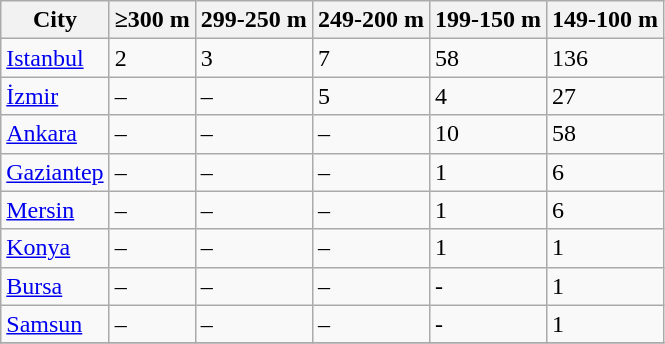<table class="wikitable sortable">
<tr>
<th>City</th>
<th>≥300 m</th>
<th>299-250 m</th>
<th>249-200 m</th>
<th>199-150 m</th>
<th>149-100 m</th>
</tr>
<tr>
<td><a href='#'>Istanbul</a></td>
<td>2</td>
<td>3</td>
<td>7</td>
<td>58</td>
<td>136</td>
</tr>
<tr>
<td><a href='#'>İzmir</a></td>
<td>–</td>
<td>–</td>
<td>5</td>
<td>4</td>
<td>27</td>
</tr>
<tr>
<td><a href='#'>Ankara</a></td>
<td>–</td>
<td>–</td>
<td>–</td>
<td>10</td>
<td>58</td>
</tr>
<tr>
<td><a href='#'>Gaziantep</a></td>
<td>–</td>
<td>–</td>
<td>–</td>
<td>1</td>
<td>6</td>
</tr>
<tr>
<td><a href='#'>Mersin</a></td>
<td>–</td>
<td>–</td>
<td>–</td>
<td>1</td>
<td>6</td>
</tr>
<tr>
<td><a href='#'>Konya</a></td>
<td>–</td>
<td>–</td>
<td>–</td>
<td>1</td>
<td>1</td>
</tr>
<tr>
<td><a href='#'>Bursa</a></td>
<td>–</td>
<td>–</td>
<td>–</td>
<td>-</td>
<td>1</td>
</tr>
<tr>
<td><a href='#'>Samsun</a></td>
<td>–</td>
<td>–</td>
<td>–</td>
<td>-</td>
<td>1</td>
</tr>
<tr>
</tr>
</table>
